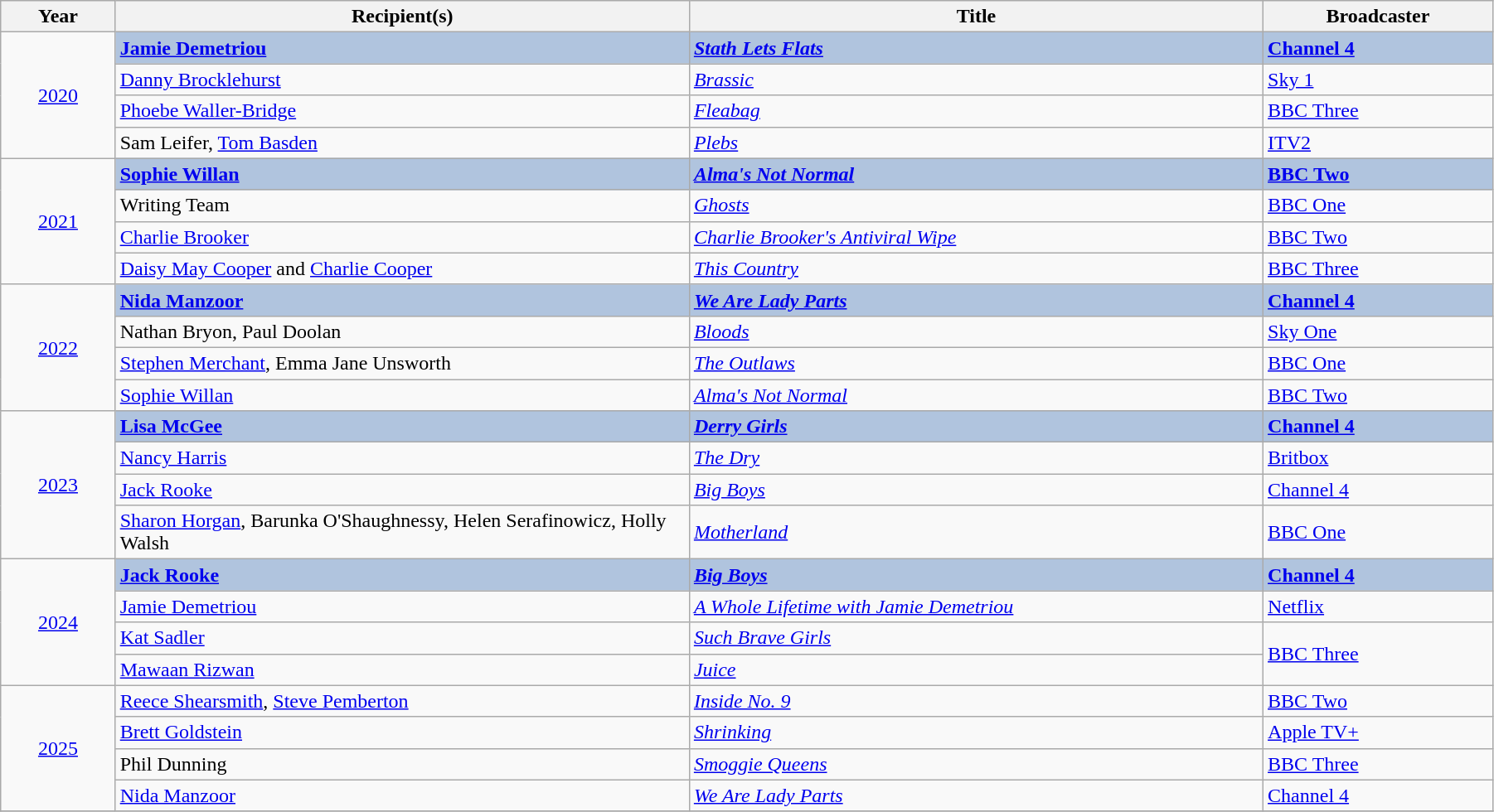<table class="wikitable" width="95%">
<tr>
<th width=5%>Year</th>
<th width=25%><strong>Recipient(s)</strong></th>
<th width=25%>Title</th>
<th width=10%><strong>Broadcaster</strong></th>
</tr>
<tr>
<td rowspan="4" style="text-align:center;"><a href='#'>2020</a><br></td>
<td style="background:#B0C4DE;"><strong><a href='#'>Jamie Demetriou</a></strong></td>
<td style="background:#B0C4DE;"><strong><em><a href='#'>Stath Lets Flats</a></em></strong></td>
<td style="background:#B0C4DE;"><strong><a href='#'>Channel 4</a></strong></td>
</tr>
<tr>
<td><a href='#'>Danny Brocklehurst</a></td>
<td><em><a href='#'>Brassic</a></em></td>
<td><a href='#'>Sky 1</a></td>
</tr>
<tr>
<td><a href='#'>Phoebe Waller-Bridge</a></td>
<td><em><a href='#'>Fleabag</a></em></td>
<td><a href='#'>BBC Three</a></td>
</tr>
<tr>
<td>Sam Leifer, <a href='#'>Tom Basden</a></td>
<td><em><a href='#'>Plebs</a></em></td>
<td><a href='#'>ITV2</a></td>
</tr>
<tr>
<td rowspan="4" style="text-align:center;"><a href='#'>2021</a><br></td>
<td style="background:#B0C4DE;"><strong><a href='#'>Sophie Willan</a></strong></td>
<td style="background:#B0C4DE;"><strong><em><a href='#'>Alma's Not Normal</a></em></strong></td>
<td style="background:#B0C4DE;"><strong><a href='#'>BBC Two</a></strong></td>
</tr>
<tr>
<td>Writing Team</td>
<td><em><a href='#'>Ghosts</a></em></td>
<td><a href='#'>BBC One</a></td>
</tr>
<tr>
<td><a href='#'>Charlie Brooker</a></td>
<td><em><a href='#'>Charlie Brooker's Antiviral Wipe</a></em></td>
<td><a href='#'>BBC Two</a></td>
</tr>
<tr>
<td><a href='#'>Daisy May Cooper</a> and <a href='#'>Charlie Cooper</a></td>
<td><em><a href='#'>This Country</a></em></td>
<td><a href='#'>BBC Three</a></td>
</tr>
<tr>
<td rowspan="4" style="text-align:center;"><a href='#'>2022</a><br></td>
<td style="background:#B0C4DE;"><strong><a href='#'>Nida Manzoor</a></strong></td>
<td style="background:#B0C4DE;"><strong><em><a href='#'>We Are Lady Parts</a></em></strong></td>
<td style="background:#B0C4DE;"><strong><a href='#'>Channel 4</a></strong></td>
</tr>
<tr>
<td>Nathan Bryon, Paul Doolan</td>
<td><em><a href='#'>Bloods</a></em></td>
<td><a href='#'>Sky One</a></td>
</tr>
<tr>
<td><a href='#'>Stephen Merchant</a>, Emma Jane Unsworth</td>
<td><em><a href='#'>The Outlaws</a></em></td>
<td><a href='#'>BBC One</a></td>
</tr>
<tr>
<td><a href='#'>Sophie Willan</a></td>
<td><em><a href='#'>Alma's Not Normal</a></em></td>
<td><a href='#'>BBC Two</a></td>
</tr>
<tr>
<td rowspan="4" style="text-align:center;"><a href='#'>2023</a><br></td>
<td style="background:#B0C4DE;"><strong><a href='#'>Lisa McGee</a></strong></td>
<td style="background:#B0C4DE;"><strong><em><a href='#'>Derry Girls</a></em></strong></td>
<td style="background:#B0C4DE;"><strong><a href='#'>Channel 4</a></strong></td>
</tr>
<tr>
<td><a href='#'>Nancy Harris</a></td>
<td><em><a href='#'>The Dry</a></em></td>
<td><a href='#'>Britbox</a></td>
</tr>
<tr>
<td><a href='#'>Jack Rooke</a></td>
<td><em><a href='#'>Big Boys</a></em></td>
<td><a href='#'>Channel 4</a></td>
</tr>
<tr>
<td><a href='#'>Sharon Horgan</a>, Barunka O'Shaughnessy, Helen Serafinowicz, Holly Walsh</td>
<td><em><a href='#'>Motherland</a></em></td>
<td><a href='#'>BBC One</a></td>
</tr>
<tr>
<td rowspan="4" style="text-align:center;"><a href='#'>2024</a><br></td>
<td style="background:#B0C4DE;"><strong><a href='#'>Jack Rooke</a></strong></td>
<td style="background:#B0C4DE;"><strong><em><a href='#'>Big Boys</a></em></strong></td>
<td style="background:#B0C4DE;"><strong><a href='#'>Channel 4</a></strong></td>
</tr>
<tr>
<td><a href='#'>Jamie Demetriou</a></td>
<td><em><a href='#'>A Whole Lifetime with Jamie Demetriou</a></em></td>
<td><a href='#'>Netflix</a></td>
</tr>
<tr>
<td><a href='#'>Kat Sadler</a></td>
<td><em><a href='#'>Such Brave Girls</a></em></td>
<td rowspan="2"><a href='#'>BBC Three</a></td>
</tr>
<tr>
<td><a href='#'>Mawaan Rizwan</a></td>
<td><em><a href='#'>Juice</a></em></td>
</tr>
<tr>
<td rowspan="4" style="text-align:center;"><a href='#'>2025</a><br></td>
<td><a href='#'>Reece Shearsmith</a>, <a href='#'>Steve Pemberton</a></td>
<td><em><a href='#'>Inside No. 9</a></em></td>
<td><a href='#'>BBC Two</a></td>
</tr>
<tr>
<td><a href='#'>Brett Goldstein</a></td>
<td><em><a href='#'>Shrinking</a></em></td>
<td><a href='#'>Apple TV+</a></td>
</tr>
<tr>
<td>Phil Dunning</td>
<td><em><a href='#'>Smoggie Queens</a></em></td>
<td><a href='#'>BBC Three</a></td>
</tr>
<tr>
<td><a href='#'>Nida Manzoor</a></td>
<td><em><a href='#'>We Are Lady Parts</a></em></td>
<td><a href='#'>Channel 4</a></td>
</tr>
<tr>
</tr>
</table>
